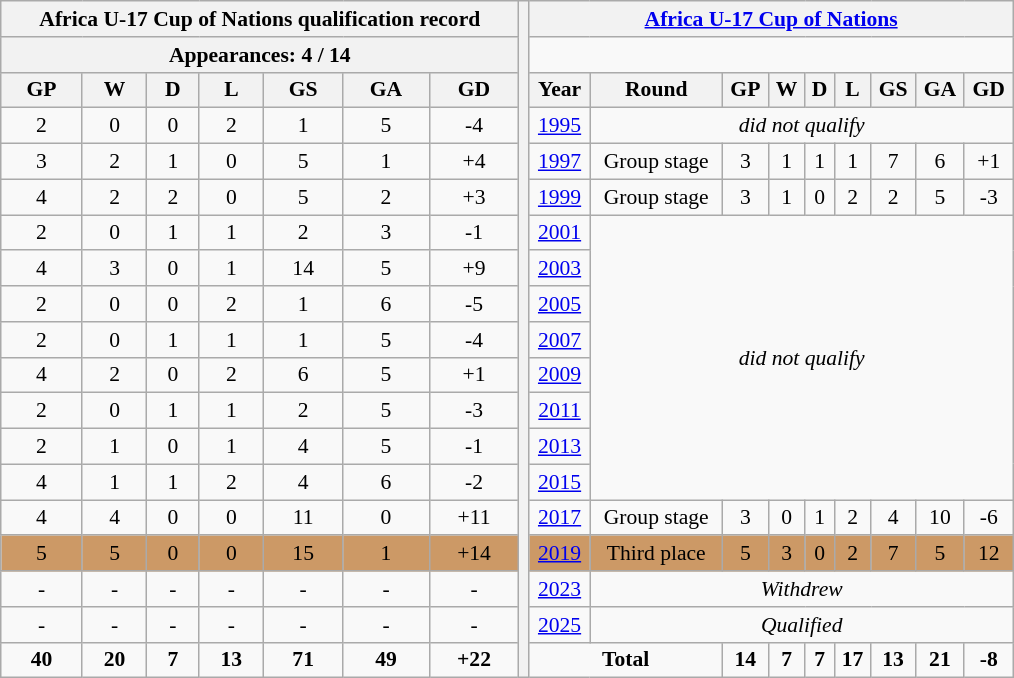<table class="wikitable" style="text-align: center;font-size:90%;">
<tr>
<th colspan=7>Africa U-17 Cup of Nations qualification record</th>
<th width=1% rowspan=23></th>
<th colspan=9><a href='#'>Africa U-17 Cup of Nations</a></th>
</tr>
<tr>
<th colspan=7>Appearances: 4 / 14</th>
</tr>
<tr>
<th>GP</th>
<th>W</th>
<th>D</th>
<th>L</th>
<th>GS</th>
<th>GA</th>
<th>GD</th>
<th>Year</th>
<th>Round</th>
<th>GP</th>
<th>W</th>
<th>D</th>
<th>L</th>
<th>GS</th>
<th>GA</th>
<th>GD</th>
</tr>
<tr>
<td>2</td>
<td>0</td>
<td>0</td>
<td>2</td>
<td>1</td>
<td>5</td>
<td>-4</td>
<td> <a href='#'>1995</a></td>
<td colspan=8><em>did not qualify</em></td>
</tr>
<tr>
<td>3</td>
<td>2</td>
<td>1</td>
<td>0</td>
<td>5</td>
<td>1</td>
<td>+4</td>
<td> <a href='#'>1997</a></td>
<td>Group stage</td>
<td>3</td>
<td>1</td>
<td>1</td>
<td>1</td>
<td>7</td>
<td>6</td>
<td>+1</td>
</tr>
<tr>
<td>4</td>
<td>2</td>
<td>2</td>
<td>0</td>
<td>5</td>
<td>2</td>
<td>+3</td>
<td> <a href='#'>1999</a></td>
<td>Group stage</td>
<td>3</td>
<td>1</td>
<td>0</td>
<td>2</td>
<td>2</td>
<td>5</td>
<td>-3</td>
</tr>
<tr>
<td>2</td>
<td>0</td>
<td>1</td>
<td>1</td>
<td>2</td>
<td>3</td>
<td>-1</td>
<td> <a href='#'>2001</a></td>
<td rowspan=8 colspan=8><em>did not qualify</em></td>
</tr>
<tr>
<td>4</td>
<td>3</td>
<td>0</td>
<td>1</td>
<td>14</td>
<td>5</td>
<td>+9</td>
<td> <a href='#'>2003</a></td>
</tr>
<tr>
<td>2</td>
<td>0</td>
<td>0</td>
<td>2</td>
<td>1</td>
<td>6</td>
<td>-5</td>
<td> <a href='#'>2005</a></td>
</tr>
<tr>
<td>2</td>
<td>0</td>
<td>1</td>
<td>1</td>
<td>1</td>
<td>5</td>
<td>-4</td>
<td> <a href='#'>2007</a></td>
</tr>
<tr>
<td>4</td>
<td>2</td>
<td>0</td>
<td>2</td>
<td>6</td>
<td>5</td>
<td>+1</td>
<td> <a href='#'>2009</a></td>
</tr>
<tr>
<td>2</td>
<td>0</td>
<td>1</td>
<td>1</td>
<td>2</td>
<td>5</td>
<td>-3</td>
<td> <a href='#'>2011</a></td>
</tr>
<tr>
<td>2</td>
<td>1</td>
<td>0</td>
<td>1</td>
<td>4</td>
<td>5</td>
<td>-1</td>
<td> <a href='#'>2013</a></td>
</tr>
<tr>
<td>4</td>
<td>1</td>
<td>1</td>
<td>2</td>
<td>4</td>
<td>6</td>
<td>-2</td>
<td> <a href='#'>2015</a></td>
</tr>
<tr>
<td>4</td>
<td>4</td>
<td>0</td>
<td>0</td>
<td>11</td>
<td>0</td>
<td>+11</td>
<td> <a href='#'>2017</a></td>
<td>Group stage</td>
<td>3</td>
<td>0</td>
<td>1</td>
<td>2</td>
<td>4</td>
<td>10</td>
<td>-6</td>
</tr>
<tr style="background:#cc9966;">
<td>5</td>
<td>5</td>
<td>0</td>
<td>0</td>
<td>15</td>
<td>1</td>
<td>+14</td>
<td> <a href='#'>2019</a></td>
<td>Third place</td>
<td>5</td>
<td>3</td>
<td>0</td>
<td>2</td>
<td>7</td>
<td>5</td>
<td>12</td>
</tr>
<tr>
<td>-</td>
<td>-</td>
<td>-</td>
<td>-</td>
<td>-</td>
<td>-</td>
<td>-</td>
<td> <a href='#'>2023</a></td>
<td colspan=8><em>Withdrew</em></td>
</tr>
<tr>
<td>-</td>
<td>-</td>
<td>-</td>
<td>-</td>
<td>-</td>
<td>-</td>
<td>-</td>
<td> <a href='#'>2025</a></td>
<td colspan=8><em>Qualified</em></td>
</tr>
<tr>
<td><strong>40</strong></td>
<td><strong>20</strong></td>
<td><strong>7</strong></td>
<td><strong>13</strong></td>
<td><strong>71</strong></td>
<td><strong>49</strong></td>
<td><strong>+22</strong></td>
<td colspan=2><strong>Total</strong></td>
<td><strong>14</strong></td>
<td><strong>7</strong></td>
<td><strong>7</strong></td>
<td><strong>17</strong></td>
<td><strong>13</strong></td>
<td><strong>21</strong></td>
<td><strong>-8</strong></td>
</tr>
</table>
